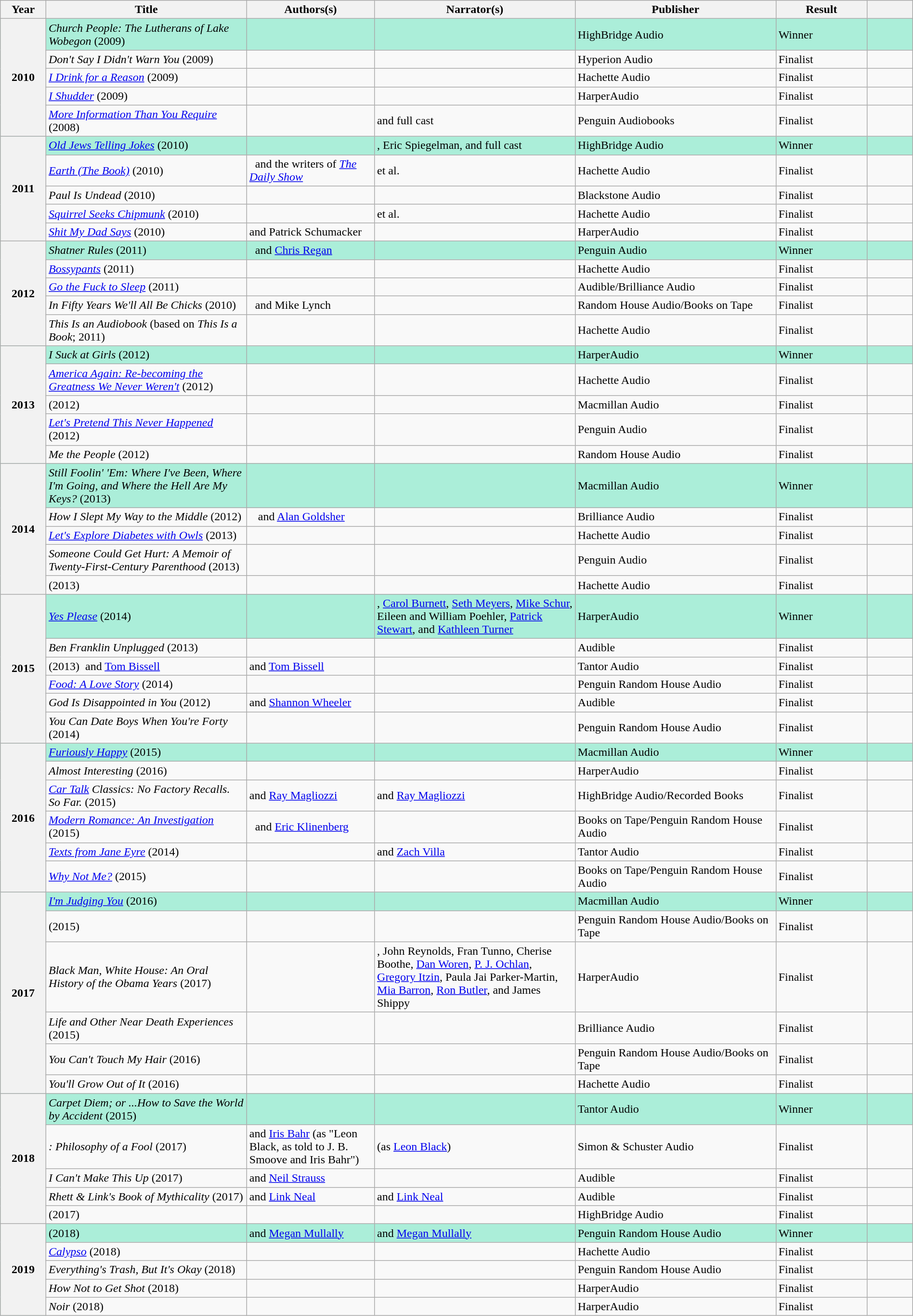<table class="wikitable sortable mw-collapsible" style="width:100%">
<tr>
<th scope="col" width="5%">Year</th>
<th scope="col" width="22%">Title</th>
<th>Authors(s)</th>
<th scope="col" width="22%">Narrator(s)</th>
<th scope="col" width="22%">Publisher</th>
<th scope="col" width="10%">Result</th>
<th scope="col" width="5%"></th>
</tr>
<tr style="background:#ABEED9">
<th rowspan="5">2010<br></th>
<td><em>Church People: The Lutherans of Lake Wobegon</em> (2009)</td>
<td></td>
<td></td>
<td>HighBridge Audio</td>
<td>Winner</td>
<td></td>
</tr>
<tr>
<td><em>Don't Say I Didn't Warn You</em> (2009)</td>
<td></td>
<td></td>
<td>Hyperion Audio</td>
<td>Finalist</td>
<td></td>
</tr>
<tr>
<td><em><a href='#'>I Drink for a Reason</a></em> (2009)</td>
<td></td>
<td></td>
<td>Hachette Audio</td>
<td>Finalist</td>
<td></td>
</tr>
<tr>
<td><em><a href='#'>I Shudder</a></em> (2009)</td>
<td></td>
<td></td>
<td>HarperAudio</td>
<td>Finalist</td>
<td></td>
</tr>
<tr>
<td><em><a href='#'>More Information Than You Require</a></em> (2008)</td>
<td></td>
<td> and full cast</td>
<td>Penguin Audiobooks</td>
<td>Finalist</td>
<td></td>
</tr>
<tr style="background:#ABEED9">
<th rowspan="5">2011<br></th>
<td><em><a href='#'>Old Jews Telling Jokes</a></em> (2010)</td>
<td></td>
<td>, Eric Spiegelman, and full cast</td>
<td>HighBridge Audio</td>
<td>Winner</td>
<td></td>
</tr>
<tr>
<td><em><a href='#'>Earth (The Book)</a></em> (2010)</td>
<td>  and the writers of <em><a href='#'>The Daily Show</a></em></td>
<td> et al.</td>
<td>Hachette Audio</td>
<td>Finalist</td>
<td></td>
</tr>
<tr>
<td><em>Paul Is Undead</em> (2010)</td>
<td></td>
<td></td>
<td>Blackstone Audio</td>
<td>Finalist</td>
<td></td>
</tr>
<tr>
<td><em><a href='#'>Squirrel Seeks Chipmunk</a></em> (2010)</td>
<td></td>
<td> et al.</td>
<td>Hachette Audio</td>
<td>Finalist</td>
<td></td>
</tr>
<tr>
<td><em><a href='#'>Shit My Dad Says</a></em> (2010)</td>
<td> and Patrick Schumacker</td>
<td></td>
<td>HarperAudio</td>
<td>Finalist</td>
<td></td>
</tr>
<tr style="background:#ABEED9">
<th rowspan="5">2012<br></th>
<td><em>Shatner Rules</em> (2011)</td>
<td>  and <a href='#'>Chris Regan</a></td>
<td></td>
<td>Penguin Audio</td>
<td>Winner</td>
<td></td>
</tr>
<tr>
<td><em><a href='#'>Bossypants</a></em> (2011)</td>
<td></td>
<td></td>
<td>Hachette Audio</td>
<td>Finalist</td>
<td></td>
</tr>
<tr>
<td><em><a href='#'>Go the Fuck to Sleep</a></em> (2011)</td>
<td></td>
<td></td>
<td>Audible/Brilliance Audio</td>
<td>Finalist</td>
<td></td>
</tr>
<tr>
<td><em>In Fifty Years We'll All Be Chicks</em> (2010)</td>
<td>  and Mike Lynch</td>
<td></td>
<td>Random House Audio/Books on Tape</td>
<td>Finalist</td>
<td></td>
</tr>
<tr>
<td><em>This Is an Audiobook</em> (based on <em>This Is a Book</em>; 2011)</td>
<td></td>
<td></td>
<td>Hachette Audio</td>
<td>Finalist</td>
<td></td>
</tr>
<tr style="background:#ABEED9">
<th rowspan="5">2013<br></th>
<td><em>I Suck at Girls</em> (2012)</td>
<td></td>
<td></td>
<td>HarperAudio</td>
<td>Winner</td>
<td></td>
</tr>
<tr>
<td><em><a href='#'>America Again: Re-becoming the Greatness We Never Weren't</a></em> (2012)</td>
<td></td>
<td></td>
<td>Hachette Audio</td>
<td>Finalist</td>
<td></td>
</tr>
<tr>
<td><em></em> (2012)</td>
<td></td>
<td></td>
<td>Macmillan Audio</td>
<td>Finalist</td>
<td></td>
</tr>
<tr>
<td><em><a href='#'>Let's Pretend This Never Happened</a></em> (2012)</td>
<td></td>
<td></td>
<td>Penguin Audio</td>
<td>Finalist</td>
<td></td>
</tr>
<tr>
<td><em>Me the People</em> (2012)</td>
<td></td>
<td></td>
<td>Random House Audio</td>
<td>Finalist</td>
<td></td>
</tr>
<tr style="background:#ABEED9">
<th rowspan="5">2014<br></th>
<td><em>Still Foolin' 'Em: Where I've Been, Where I'm Going, and Where the Hell Are My Keys?</em> (2013)</td>
<td></td>
<td></td>
<td>Macmillan Audio</td>
<td>Winner</td>
<td></td>
</tr>
<tr>
<td><em>How I Slept My Way to the Middle</em> (2012)</td>
<td>   and <a href='#'>Alan Goldsher</a></td>
<td></td>
<td>Brilliance Audio</td>
<td>Finalist</td>
<td></td>
</tr>
<tr>
<td><em><a href='#'>Let's Explore Diabetes with Owls</a></em> (2013)</td>
<td></td>
<td></td>
<td>Hachette Audio</td>
<td>Finalist</td>
<td></td>
</tr>
<tr>
<td><em>Someone Could Get Hurt: A Memoir of Twenty-First-Century Parenthood</em> (2013)</td>
<td></td>
<td></td>
<td>Penguin Audio</td>
<td>Finalist</td>
<td></td>
</tr>
<tr>
<td><em></em> (2013)</td>
<td></td>
<td></td>
<td>Hachette Audio</td>
<td>Finalist</td>
<td></td>
</tr>
<tr style="background:#ABEED9">
<th rowspan="6">2015<br></th>
<td><em><a href='#'>Yes Please</a></em> (2014)</td>
<td></td>
<td>, <a href='#'>Carol Burnett</a>, <a href='#'>Seth Meyers</a>, <a href='#'>Mike Schur</a>, Eileen and William Poehler, <a href='#'>Patrick Stewart</a>, and <a href='#'>Kathleen Turner</a></td>
<td>HarperAudio</td>
<td>Winner</td>
<td></td>
</tr>
<tr>
<td><em>Ben Franklin Unplugged</em> (2013)</td>
<td></td>
<td></td>
<td>Audible</td>
<td>Finalist</td>
<td></td>
</tr>
<tr>
<td><em></em> (2013)  and <a href='#'>Tom Bissell</a></td>
<td> and <a href='#'>Tom Bissell</a></td>
<td></td>
<td>Tantor Audio</td>
<td>Finalist</td>
<td></td>
</tr>
<tr>
<td><em><a href='#'>Food: A Love Story</a></em> (2014)</td>
<td></td>
<td></td>
<td>Penguin Random House Audio</td>
<td>Finalist</td>
<td></td>
</tr>
<tr>
<td><em>God Is Disappointed in You</em> (2012)</td>
<td> and <a href='#'>Shannon Wheeler</a></td>
<td></td>
<td>Audible</td>
<td>Finalist</td>
<td></td>
</tr>
<tr>
<td><em>You Can Date Boys When You're Forty</em> (2014)</td>
<td></td>
<td></td>
<td>Penguin Random House Audio</td>
<td>Finalist</td>
<td></td>
</tr>
<tr style="background:#ABEED9">
<th rowspan="6">2016<br></th>
<td><em><a href='#'>Furiously Happy</a></em> (2015)</td>
<td></td>
<td></td>
<td>Macmillan Audio</td>
<td>Winner</td>
<td></td>
</tr>
<tr>
<td><em>Almost Interesting</em> (2016)</td>
<td></td>
<td></td>
<td>HarperAudio</td>
<td>Finalist</td>
<td></td>
</tr>
<tr>
<td><em><a href='#'>Car Talk</a> Classics: No Factory Recalls. So Far.</em> (2015)</td>
<td> and <a href='#'>Ray Magliozzi</a></td>
<td> and <a href='#'>Ray Magliozzi</a></td>
<td>HighBridge Audio/Recorded Books</td>
<td>Finalist</td>
<td></td>
</tr>
<tr>
<td><em><a href='#'>Modern Romance: An Investigation</a></em> (2015)</td>
<td>  and <a href='#'>Eric Klinenberg</a></td>
<td></td>
<td>Books on Tape/Penguin Random House Audio</td>
<td>Finalist</td>
<td></td>
</tr>
<tr>
<td><em><a href='#'>Texts from Jane Eyre</a></em> (2014)</td>
<td></td>
<td> and <a href='#'>Zach Villa</a></td>
<td>Tantor Audio</td>
<td>Finalist</td>
<td></td>
</tr>
<tr>
<td><em><a href='#'>Why Not Me?</a></em> (2015)</td>
<td></td>
<td></td>
<td>Books on Tape/Penguin Random House Audio</td>
<td>Finalist</td>
<td></td>
</tr>
<tr style="background:#ABEED9">
<th rowspan="6">2017<br></th>
<td><em><a href='#'>I'm Judging You</a></em> (2016)</td>
<td></td>
<td></td>
<td>Macmillan Audio</td>
<td>Winner</td>
<td></td>
</tr>
<tr>
<td><em></em> (2015)</td>
<td></td>
<td></td>
<td>Penguin Random House Audio/Books on Tape</td>
<td>Finalist</td>
<td></td>
</tr>
<tr>
<td><em>Black Man, White House: An Oral History of the Obama Years</em> (2017)</td>
<td></td>
<td>, John Reynolds, Fran Tunno, Cherise Boothe, <a href='#'>Dan Woren</a>, <a href='#'>P. J. Ochlan</a>, <a href='#'>Gregory Itzin</a>, Paula Jai Parker-Martin, <a href='#'>Mia Barron</a>, <a href='#'>Ron Butler</a>, and James Shippy</td>
<td>HarperAudio</td>
<td>Finalist</td>
<td></td>
</tr>
<tr>
<td><em>Life and Other Near Death Experiences</em> (2015)</td>
<td></td>
<td></td>
<td>Brilliance Audio</td>
<td>Finalist</td>
<td></td>
</tr>
<tr>
<td><em>You Can't Touch My Hair</em> (2016)</td>
<td></td>
<td></td>
<td>Penguin Random House Audio/Books on Tape</td>
<td>Finalist</td>
<td></td>
</tr>
<tr>
<td><em>You'll Grow Out of It</em> (2016)</td>
<td></td>
<td></td>
<td>Hachette Audio</td>
<td>Finalist</td>
<td></td>
</tr>
<tr style="background:#ABEED9">
<th rowspan="5">2018<br></th>
<td><em>Carpet Diem; or ...How to Save the World by Accident</em> (2015)</td>
<td></td>
<td></td>
<td>Tantor Audio</td>
<td>Winner</td>
<td></td>
</tr>
<tr>
<td><em>: Philosophy of a Fool</em> (2017)</td>
<td> and <a href='#'>Iris Bahr</a> (as "Leon Black, as told to J. B. Smoove and Iris Bahr")</td>
<td> (as <a href='#'>Leon Black</a>)</td>
<td>Simon & Schuster Audio</td>
<td>Finalist</td>
<td></td>
</tr>
<tr>
<td><em>I Can't Make This Up</em> (2017) </td>
<td> and <a href='#'>Neil Strauss</a></td>
<td></td>
<td>Audible</td>
<td>Finalist</td>
<td></td>
</tr>
<tr>
<td><em>Rhett & Link's Book of Mythicality</em> (2017)</td>
<td> and <a href='#'>Link Neal</a></td>
<td> and <a href='#'>Link Neal</a></td>
<td>Audible</td>
<td>Finalist</td>
<td></td>
</tr>
<tr>
<td><em></em> (2017)</td>
<td></td>
<td></td>
<td>HighBridge Audio</td>
<td>Finalist</td>
<td></td>
</tr>
<tr style="background:#ABEED9">
<th rowspan="5">2019<br></th>
<td><em></em> (2018)</td>
<td> and <a href='#'>Megan Mullally</a></td>
<td> and <a href='#'>Megan Mullally</a></td>
<td>Penguin Random House Audio</td>
<td>Winner</td>
<td></td>
</tr>
<tr>
<td><em><a href='#'>Calypso</a></em> (2018)</td>
<td></td>
<td></td>
<td>Hachette Audio</td>
<td>Finalist</td>
<td></td>
</tr>
<tr>
<td><em>Everything's Trash, But It's Okay</em> (2018)</td>
<td></td>
<td></td>
<td>Penguin Random House Audio</td>
<td>Finalist</td>
<td></td>
</tr>
<tr>
<td><em>How Not to Get Shot</em> (2018)</td>
<td></td>
<td></td>
<td>HarperAudio</td>
<td>Finalist</td>
<td></td>
</tr>
<tr>
<td><em>Noir</em> (2018)</td>
<td></td>
<td></td>
<td>HarperAudio</td>
<td>Finalist</td>
<td></td>
</tr>
</table>
